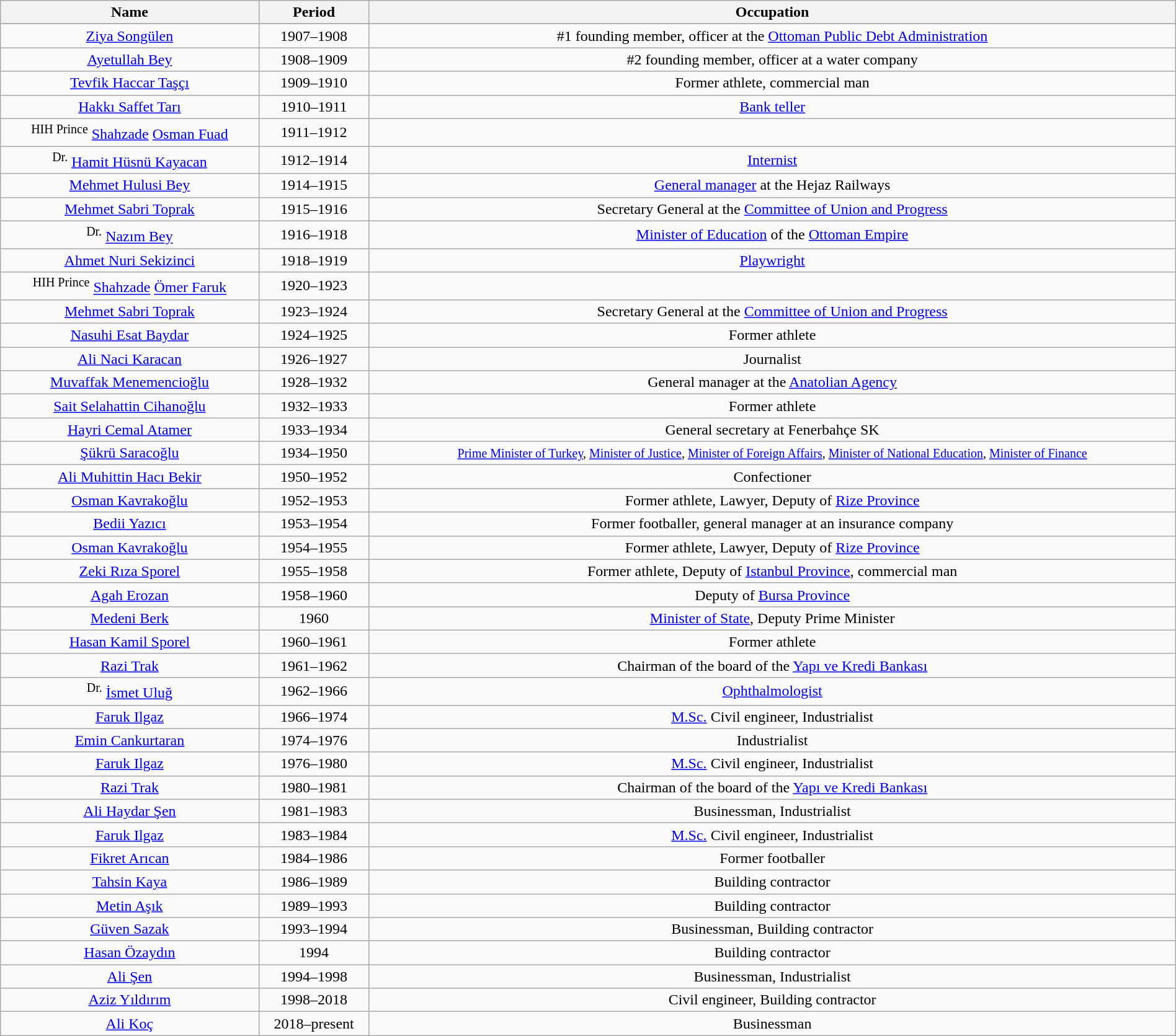<table class="wikitable" style="text-align:center; font-size:100%; width:100%">
<tr>
<th rowspan="1">Name</th>
<th rowspan="1">Period</th>
<th rowspan="1">Occupation</th>
</tr>
<tr>
</tr>
<tr>
<td><a href='#'>Ziya Songülen</a></td>
<td>1907–1908</td>
<td>#1 founding member, officer at the <a href='#'>Ottoman Public Debt Administration</a></td>
</tr>
<tr>
<td><a href='#'>Ayetullah Bey</a></td>
<td>1908–1909</td>
<td>#2 founding member, officer at a water company</td>
</tr>
<tr>
<td><a href='#'>Tevfik Haccar Taşçı</a></td>
<td>1909–1910</td>
<td>Former athlete, commercial man</td>
</tr>
<tr>
<td><a href='#'>Hakkı Saffet Tarı</a></td>
<td>1910–1911</td>
<td><a href='#'>Bank teller</a></td>
</tr>
<tr>
<td><sup>HIH Prince</sup> <a href='#'>Shahzade</a> <a href='#'>Osman Fuad</a></td>
<td>1911–1912</td>
<td></td>
</tr>
<tr>
<td><sup>Dr.</sup> <a href='#'>Hamit Hüsnü Kayacan</a></td>
<td>1912–1914</td>
<td><a href='#'>Internist</a></td>
</tr>
<tr>
<td><a href='#'>Mehmet Hulusi Bey</a></td>
<td>1914–1915</td>
<td><a href='#'>General manager</a> at the Hejaz Railways</td>
</tr>
<tr>
<td><a href='#'>Mehmet Sabri Toprak</a></td>
<td>1915–1916</td>
<td>Secretary General at the <a href='#'>Committee of Union and Progress</a></td>
</tr>
<tr>
<td><sup>Dr.</sup> <a href='#'>Nazım Bey</a></td>
<td>1916–1918</td>
<td><a href='#'>Minister of Education</a> of the <a href='#'>Ottoman Empire</a></td>
</tr>
<tr>
<td><a href='#'>Ahmet Nuri Sekizinci</a></td>
<td>1918–1919</td>
<td><a href='#'>Playwright</a></td>
</tr>
<tr>
<td><sup>HIH Prince</sup> <a href='#'>Shahzade</a> <a href='#'>Ömer Faruk</a></td>
<td>1920–1923</td>
<td></td>
</tr>
<tr>
<td><a href='#'>Mehmet Sabri Toprak</a></td>
<td>1923–1924</td>
<td>Secretary General at the <a href='#'>Committee of Union and Progress</a></td>
</tr>
<tr>
<td><a href='#'>Nasuhi Esat Baydar</a></td>
<td>1924–1925</td>
<td>Former athlete</td>
</tr>
<tr>
<td><a href='#'>Ali Naci Karacan</a></td>
<td>1926–1927</td>
<td>Journalist</td>
</tr>
<tr>
<td><a href='#'>Muvaffak Menemencioğlu</a></td>
<td>1928–1932</td>
<td>General manager at the <a href='#'>Anatolian Agency</a></td>
</tr>
<tr>
<td><a href='#'>Sait Selahattin Cihanoğlu</a></td>
<td>1932–1933</td>
<td>Former athlete</td>
</tr>
<tr>
<td><a href='#'>Hayri Cemal Atamer</a></td>
<td>1933–1934</td>
<td>General secretary at Fenerbahçe SK</td>
</tr>
<tr>
<td><a href='#'>Şükrü Saracoğlu</a></td>
<td>1934–1950</td>
<td><small><a href='#'>Prime Minister of Turkey</a>, <a href='#'>Minister of Justice</a>, <a href='#'>Minister of Foreign Affairs</a>, <a href='#'>Minister of National Education</a>, <a href='#'>Minister of Finance</a></small></td>
</tr>
<tr>
<td><a href='#'>Ali Muhittin Hacı Bekir</a></td>
<td>1950–1952</td>
<td>Confectioner</td>
</tr>
<tr>
<td><a href='#'>Osman Kavrakoğlu</a></td>
<td>1952–1953</td>
<td>Former athlete, Lawyer, Deputy of <a href='#'>Rize Province</a></td>
</tr>
<tr>
<td><a href='#'>Bedii Yazıcı</a></td>
<td>1953–1954</td>
<td>Former footballer, general manager at an insurance company</td>
</tr>
<tr>
<td><a href='#'>Osman Kavrakoğlu</a></td>
<td>1954–1955</td>
<td>Former athlete, Lawyer, Deputy of <a href='#'>Rize Province</a></td>
</tr>
<tr>
<td><a href='#'>Zeki Rıza Sporel</a></td>
<td>1955–1958</td>
<td>Former athlete, Deputy of <a href='#'>Istanbul Province</a>, commercial man</td>
</tr>
<tr>
<td><a href='#'>Agah Erozan</a></td>
<td>1958–1960</td>
<td>Deputy of <a href='#'>Bursa Province</a></td>
</tr>
<tr>
<td><a href='#'>Medeni Berk</a></td>
<td>1960</td>
<td><a href='#'>Minister of State</a>, Deputy Prime Minister</td>
</tr>
<tr>
<td><a href='#'>Hasan Kamil Sporel</a></td>
<td>1960–1961</td>
<td>Former athlete</td>
</tr>
<tr>
<td><a href='#'>Razi Trak</a></td>
<td>1961–1962</td>
<td>Chairman of the board of the <a href='#'>Yapı ve Kredi Bankası</a></td>
</tr>
<tr>
<td><sup>Dr.</sup> <a href='#'>İsmet Uluğ</a></td>
<td>1962–1966</td>
<td><a href='#'>Ophthalmologist</a></td>
</tr>
<tr>
<td><a href='#'>Faruk Ilgaz</a></td>
<td>1966–1974</td>
<td><a href='#'>M.Sc.</a> Civil engineer, Industrialist</td>
</tr>
<tr>
<td><a href='#'>Emin Cankurtaran</a></td>
<td>1974–1976</td>
<td>Industrialist</td>
</tr>
<tr>
<td><a href='#'>Faruk Ilgaz</a></td>
<td>1976–1980</td>
<td><a href='#'>M.Sc.</a> Civil engineer, Industrialist</td>
</tr>
<tr>
<td><a href='#'>Razi Trak</a></td>
<td>1980–1981</td>
<td>Chairman of the board of the <a href='#'>Yapı ve Kredi Bankası</a></td>
</tr>
<tr>
<td><a href='#'>Ali Haydar Şen</a></td>
<td>1981–1983</td>
<td>Businessman, Industrialist</td>
</tr>
<tr>
<td><a href='#'>Faruk Ilgaz</a></td>
<td>1983–1984</td>
<td><a href='#'>M.Sc.</a> Civil engineer, Industrialist</td>
</tr>
<tr>
<td><a href='#'>Fikret Arıcan</a></td>
<td>1984–1986</td>
<td>Former footballer</td>
</tr>
<tr>
<td><a href='#'>Tahsin Kaya</a></td>
<td>1986–1989</td>
<td>Building contractor</td>
</tr>
<tr>
<td><a href='#'>Metin Aşık</a></td>
<td>1989–1993</td>
<td>Building contractor</td>
</tr>
<tr>
<td><a href='#'>Güven Sazak</a></td>
<td>1993–1994</td>
<td>Businessman, Building contractor</td>
</tr>
<tr>
<td><a href='#'>Hasan Özaydın</a></td>
<td>1994</td>
<td>Building contractor</td>
</tr>
<tr>
<td><a href='#'>Ali Şen</a></td>
<td>1994–1998</td>
<td>Businessman, Industrialist</td>
</tr>
<tr>
<td><a href='#'>Aziz Yıldırım</a></td>
<td>1998–2018</td>
<td>Civil engineer, Building contractor</td>
</tr>
<tr>
<td><a href='#'>Ali Koç</a></td>
<td>2018–present</td>
<td>Businessman</td>
</tr>
</table>
